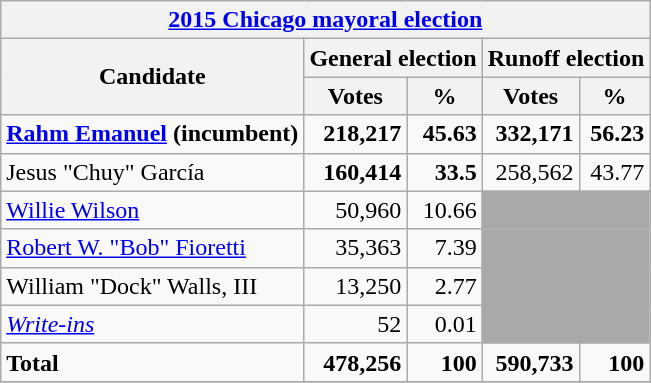<table class=wikitable>
<tr>
<th colspan=5><a href='#'>2015 Chicago mayoral election</a></th>
</tr>
<tr>
<th colspan=1 rowspan=2>Candidate</th>
<th colspan=2>General election</th>
<th colspan=2>Runoff election</th>
</tr>
<tr>
<th>Votes</th>
<th>%</th>
<th>Votes</th>
<th>%</th>
</tr>
<tr>
<td><strong><a href='#'>Rahm Emanuel</a> (incumbent)</strong></td>
<td align="right"><strong>218,217</strong></td>
<td align="right"><strong>45.63</strong></td>
<td align="right"><strong>332,171</strong></td>
<td align="right"><strong>56.23</strong></td>
</tr>
<tr>
<td>Jesus "Chuy" García</td>
<td align="right"><strong>160,414</strong></td>
<td align="right"><strong>33.5</strong></td>
<td align="right">258,562</td>
<td align="right">43.77</td>
</tr>
<tr>
<td><a href='#'>Willie Wilson</a></td>
<td align="right">50,960</td>
<td align="right">10.66</td>
<td colspan=2 bgcolor=darkgray></td>
</tr>
<tr>
<td><a href='#'>Robert W. "Bob" Fioretti</a></td>
<td align="right">35,363</td>
<td align="right">7.39</td>
<td colspan=2 bgcolor=darkgray></td>
</tr>
<tr>
<td>William "Dock" Walls, III</td>
<td align="right">13,250</td>
<td align="right">2.77</td>
<td colspan=2 bgcolor=darkgray></td>
</tr>
<tr>
<td><em><a href='#'>Write-ins</a></em></td>
<td align="right">52</td>
<td align="right">0.01</td>
<td colspan=2 bgcolor=darkgray></td>
</tr>
<tr>
<td><strong>Total</strong></td>
<td align="right"><strong>478,256</strong></td>
<td align="right"><strong>100</strong></td>
<td align="right"><strong>590,733</strong></td>
<td align="right"><strong>100</strong></td>
</tr>
<tr>
</tr>
</table>
